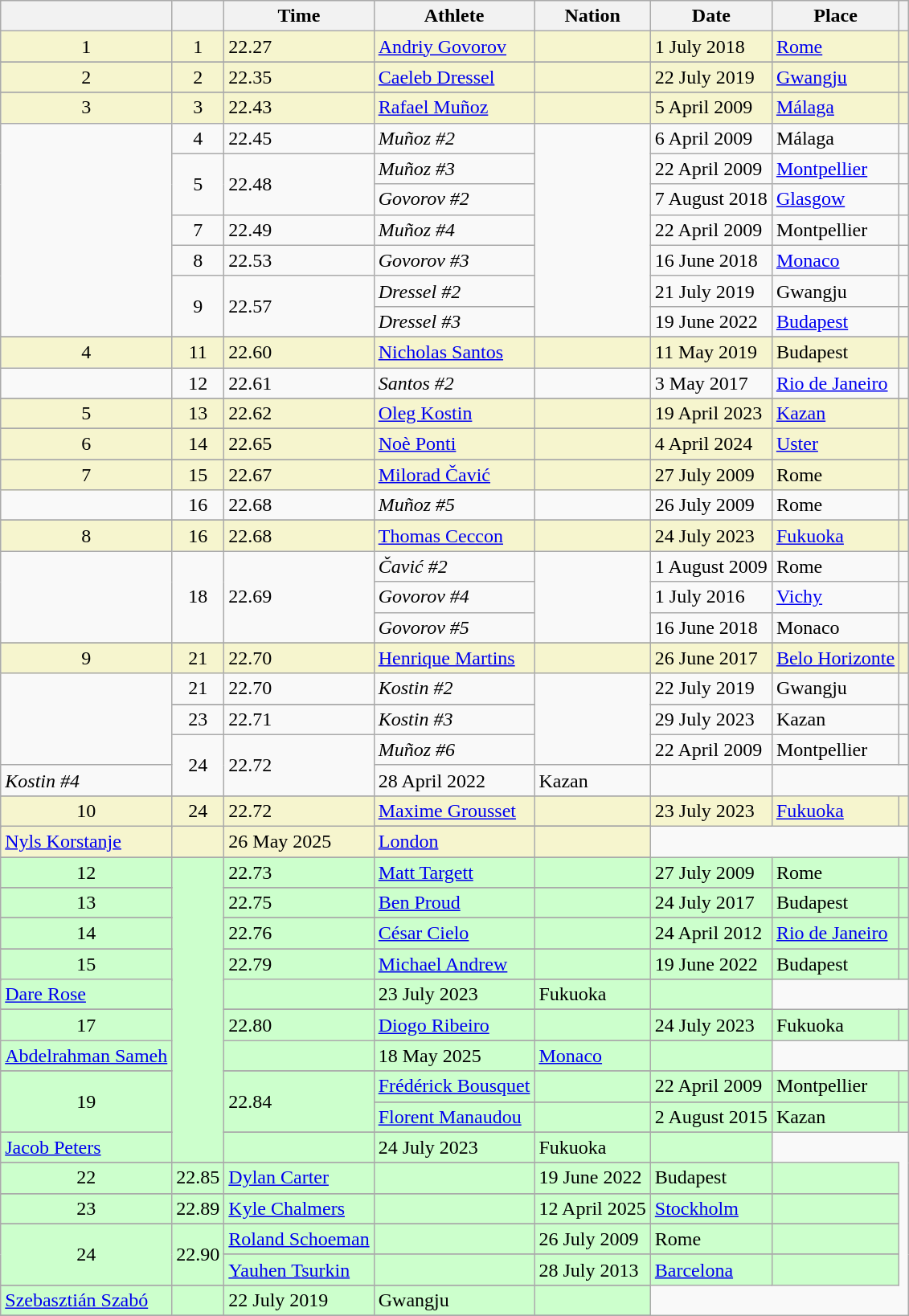<table class="wikitable sortable">
<tr>
<th></th>
<th></th>
<th>Time</th>
<th>Athlete</th>
<th>Nation</th>
<th>Date</th>
<th>Place</th>
<th class="unsortable"></th>
</tr>
<tr bgcolor=f6F5CE>
<td align=center>1</td>
<td align=center>1</td>
<td>22.27</td>
<td><a href='#'>Andriy Govorov</a></td>
<td></td>
<td>1 July 2018</td>
<td><a href='#'>Rome</a></td>
<td></td>
</tr>
<tr>
</tr>
<tr bgcolor=f6F5CE>
<td align=center>2</td>
<td align=center>2</td>
<td>22.35</td>
<td><a href='#'>Caeleb Dressel</a></td>
<td></td>
<td>22 July 2019</td>
<td><a href='#'>Gwangju</a></td>
<td></td>
</tr>
<tr>
</tr>
<tr bgcolor=f6F5CE>
<td align=center>3</td>
<td align=center>3</td>
<td>22.43</td>
<td><a href='#'>Rafael Muñoz</a></td>
<td></td>
<td>5 April 2009</td>
<td><a href='#'>Málaga</a></td>
<td></td>
</tr>
<tr>
<td rowspan="7"></td>
<td align=center>4</td>
<td>22.45</td>
<td><em>Muñoz #2</em></td>
<td rowspan="7"></td>
<td>6 April 2009</td>
<td>Málaga</td>
<td></td>
</tr>
<tr>
<td rowspan="2" align=center>5</td>
<td rowspan="2">22.48</td>
<td><em>Muñoz #3</em></td>
<td>22 April 2009</td>
<td><a href='#'>Montpellier</a></td>
<td></td>
</tr>
<tr>
<td><em>Govorov #2</em></td>
<td>7 August 2018</td>
<td><a href='#'>Glasgow</a></td>
<td></td>
</tr>
<tr>
<td align=center>7</td>
<td>22.49</td>
<td><em>Muñoz #4</em></td>
<td>22 April 2009</td>
<td>Montpellier</td>
<td></td>
</tr>
<tr>
<td align=center>8</td>
<td>22.53</td>
<td><em>Govorov #3</em></td>
<td>16 June 2018</td>
<td><a href='#'>Monaco</a></td>
<td></td>
</tr>
<tr>
<td rowspan="2" align=center>9</td>
<td rowspan="2">22.57</td>
<td><em>Dressel #2</em></td>
<td>21 July 2019</td>
<td>Gwangju</td>
<td></td>
</tr>
<tr>
<td><em>Dressel #3</em></td>
<td>19 June 2022</td>
<td><a href='#'>Budapest</a></td>
<td></td>
</tr>
<tr>
</tr>
<tr bgcolor=f6F5CE>
<td align=center>4</td>
<td align=center>11</td>
<td>22.60</td>
<td><a href='#'>Nicholas Santos</a></td>
<td></td>
<td>11 May 2019</td>
<td>Budapest</td>
<td></td>
</tr>
<tr>
<td></td>
<td align=center>12</td>
<td>22.61</td>
<td><em>Santos #2</em></td>
<td></td>
<td>3 May 2017</td>
<td><a href='#'>Rio de Janeiro</a></td>
<td></td>
</tr>
<tr>
</tr>
<tr bgcolor=f6F5CE>
<td align=center>5</td>
<td align=center>13</td>
<td>22.62</td>
<td><a href='#'>Oleg Kostin</a></td>
<td></td>
<td>19 April 2023</td>
<td><a href='#'>Kazan</a></td>
<td></td>
</tr>
<tr>
</tr>
<tr bgcolor=f6F5CE>
<td align=center>6</td>
<td align=center>14</td>
<td>22.65</td>
<td><a href='#'>Noè Ponti</a></td>
<td></td>
<td>4 April 2024</td>
<td><a href='#'>Uster</a></td>
<td></td>
</tr>
<tr>
</tr>
<tr bgcolor=f6F5CE>
<td align=center>7</td>
<td align=center>15</td>
<td>22.67</td>
<td><a href='#'>Milorad Čavić</a></td>
<td></td>
<td>27 July 2009</td>
<td>Rome</td>
<td></td>
</tr>
<tr>
<td></td>
<td align=center>16</td>
<td>22.68</td>
<td><em>Muñoz #5</em></td>
<td></td>
<td>26 July 2009</td>
<td>Rome</td>
<td></td>
</tr>
<tr>
</tr>
<tr bgcolor=f6F5CE>
<td align=center>8</td>
<td align=center>16</td>
<td>22.68</td>
<td><a href='#'>Thomas Ceccon</a></td>
<td></td>
<td>24 July 2023</td>
<td><a href='#'>Fukuoka</a></td>
<td></td>
</tr>
<tr>
<td rowspan="3"></td>
<td rowspan="3" align=center>18</td>
<td rowspan="3">22.69</td>
<td><em>Čavić #2</em></td>
<td rowspan="3"></td>
<td>1 August 2009</td>
<td>Rome</td>
<td></td>
</tr>
<tr>
<td><em>Govorov #4</em></td>
<td>1 July 2016</td>
<td><a href='#'>Vichy</a></td>
<td></td>
</tr>
<tr>
<td><em>Govorov #5</em></td>
<td>16 June 2018</td>
<td>Monaco</td>
<td></td>
</tr>
<tr>
</tr>
<tr bgcolor=f6F5CE>
<td align=center>9</td>
<td align=center>21</td>
<td>22.70</td>
<td><a href='#'>Henrique Martins</a></td>
<td></td>
<td>26 June 2017</td>
<td><a href='#'>Belo Horizonte</a></td>
<td></td>
</tr>
<tr>
<td rowspan="4"></td>
<td align=center>21</td>
<td>22.70</td>
<td><em>Kostin #2</em></td>
<td rowspan="4"></td>
<td>22 July 2019</td>
<td>Gwangju</td>
<td></td>
</tr>
<tr>
</tr>
<tr>
<td align=center>23</td>
<td>22.71</td>
<td><em>Kostin #3</em></td>
<td>29 July 2023</td>
<td>Kazan</td>
<td></td>
</tr>
<tr>
<td rowspan="2" align=center>24</td>
<td rowspan="2">22.72</td>
<td><em>Muñoz #6</em></td>
<td>22 April 2009</td>
<td>Montpellier</td>
<td></td>
</tr>
<tr>
<td><em>Kostin #4</em></td>
<td>28 April 2022</td>
<td>Kazan</td>
<td></td>
</tr>
<tr>
</tr>
<tr bgcolor=f6F5CE>
<td rowspan="2" align=center>10</td>
<td rowspan="2" align=center>24</td>
<td rowspan="2">22.72</td>
<td><a href='#'>Maxime Grousset</a></td>
<td></td>
<td>23 July 2023</td>
<td><a href='#'>Fukuoka</a></td>
<td></td>
</tr>
<tr>
</tr>
<tr bgcolor=f6F5CE>
<td><a href='#'>Nyls Korstanje</a></td>
<td></td>
<td>26 May 2025</td>
<td><a href='#'>London</a></td>
<td></td>
</tr>
<tr>
</tr>
<tr bgcolor=CCFFCC>
<td align=center>12</td>
<td rowspan="19"></td>
<td>22.73</td>
<td><a href='#'>Matt Targett</a></td>
<td></td>
<td>27 July 2009</td>
<td>Rome</td>
<td></td>
</tr>
<tr>
</tr>
<tr bgcolor=CCFFCC>
<td align=center>13</td>
<td>22.75</td>
<td><a href='#'>Ben Proud</a></td>
<td></td>
<td>24 July 2017</td>
<td>Budapest</td>
<td></td>
</tr>
<tr>
</tr>
<tr bgcolor=CCFFCC>
<td align=center>14</td>
<td>22.76</td>
<td><a href='#'>César Cielo</a></td>
<td></td>
<td>24 April 2012</td>
<td><a href='#'>Rio de Janeiro</a></td>
<td></td>
</tr>
<tr>
</tr>
<tr bgcolor=CCFFCC>
<td rowspan="2" align=center>15</td>
<td rowspan="2">22.79</td>
<td><a href='#'>Michael Andrew</a></td>
<td></td>
<td>19 June 2022</td>
<td>Budapest</td>
<td></td>
</tr>
<tr>
</tr>
<tr bgcolor=CCFFCC>
<td><a href='#'>Dare Rose</a></td>
<td></td>
<td>23 July 2023</td>
<td>Fukuoka</td>
<td></td>
</tr>
<tr>
</tr>
<tr bgcolor=CCFFCC>
<td rowspan="2" align=center>17</td>
<td rowspan="2">22.80</td>
<td><a href='#'>Diogo Ribeiro</a></td>
<td></td>
<td>24 July 2023</td>
<td>Fukuoka</td>
<td></td>
</tr>
<tr>
</tr>
<tr bgcolor=CCFFCC>
<td><a href='#'>Abdelrahman Sameh</a></td>
<td></td>
<td>18 May 2025</td>
<td><a href='#'>Monaco</a></td>
<td></td>
</tr>
<tr>
</tr>
<tr bgcolor=CCFFCC>
<td rowspan="3" align=center>19</td>
<td rowspan="3">22.84</td>
<td><a href='#'>Frédérick Bousquet</a></td>
<td></td>
<td>22 April 2009</td>
<td>Montpellier</td>
<td></td>
</tr>
<tr>
</tr>
<tr bgcolor=CCFFCC>
<td><a href='#'>Florent Manaudou</a></td>
<td></td>
<td>2 August 2015</td>
<td>Kazan</td>
<td></td>
</tr>
<tr>
</tr>
<tr bgcolor=CCFFCC>
<td><a href='#'>Jacob Peters</a></td>
<td></td>
<td>24 July 2023</td>
<td>Fukuoka</td>
<td></td>
</tr>
<tr>
</tr>
<tr bgcolor=CCFFCC>
<td align=center>22</td>
<td>22.85</td>
<td><a href='#'>Dylan Carter</a></td>
<td></td>
<td>19 June 2022</td>
<td>Budapest</td>
<td></td>
</tr>
<tr>
</tr>
<tr bgcolor=CCFFCC>
<td align=center>23</td>
<td>22.89</td>
<td><a href='#'>Kyle Chalmers</a></td>
<td></td>
<td>12 April 2025</td>
<td><a href='#'>Stockholm</a></td>
<td></td>
</tr>
<tr>
</tr>
<tr bgcolor=CCFFCC>
<td rowspan="3" align=center>24</td>
<td rowspan="3">22.90</td>
<td><a href='#'>Roland Schoeman</a></td>
<td></td>
<td>26 July 2009</td>
<td>Rome</td>
<td></td>
</tr>
<tr>
</tr>
<tr bgcolor=CCFFCC>
<td><a href='#'>Yauhen Tsurkin</a></td>
<td></td>
<td>28 July 2013</td>
<td><a href='#'>Barcelona</a></td>
<td></td>
</tr>
<tr>
</tr>
<tr bgcolor=CCFFCC>
<td><a href='#'>Szebasztián Szabó</a></td>
<td></td>
<td>22 July 2019</td>
<td>Gwangju</td>
<td></td>
</tr>
<tr>
</tr>
</table>
